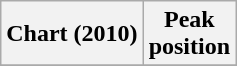<table class="wikitable sortable" border="1">
<tr>
<th>Chart (2010)</th>
<th>Peak<br>position</th>
</tr>
<tr>
</tr>
</table>
